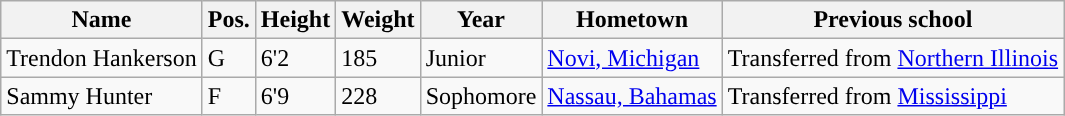<table class="wikitable sortable" border="1">
<tr align=center>
<th>Name</th>
<th>Pos.</th>
<th>Height</th>
<th>Weight</th>
<th>Year</th>
<th>Hometown</th>
<th>Previous school</th>
</tr>
<tr>
<td>Trendon Hankerson</td>
<td>G</td>
<td>6'2</td>
<td>185</td>
<td>Junior</td>
<td><a href='#'>Novi, Michigan</a></td>
<td>Transferred from <a href='#'>Northern Illinois</a></td>
</tr>
<tr>
<td>Sammy Hunter</td>
<td>F</td>
<td>6'9</td>
<td>228</td>
<td>Sophomore</td>
<td><a href='#'>Nassau, Bahamas</a></td>
<td>Transferred from <a href='#'>Mississippi</a></td>
</tr>
</table>
